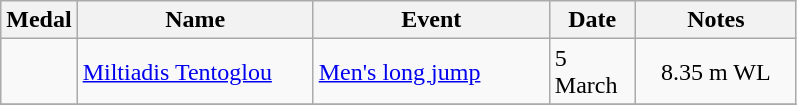<table class="wikitable sortable">
<tr>
<th>Medal</th>
<th width=150>Name</th>
<th width=150>Event</th>
<th width=50>Date</th>
<th width=100>Notes</th>
</tr>
<tr>
<td></td>
<td><a href='#'>Miltiadis Tentoglou</a></td>
<td><a href='#'>Men's long jump</a></td>
<td>5 March</td>
<td align=center>8.35 m WL</td>
</tr>
<tr>
</tr>
</table>
